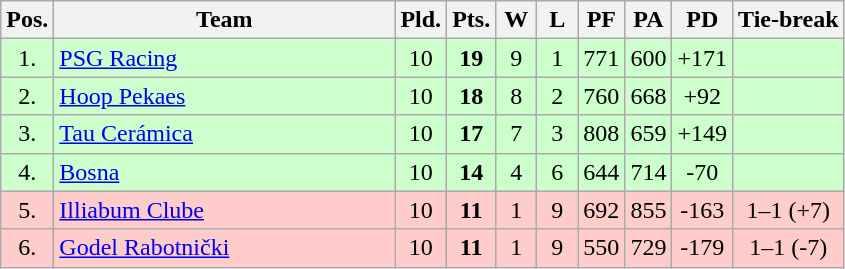<table class="wikitable" style="text-align:center">
<tr>
<th width=15>Pos.</th>
<th width=220>Team</th>
<th width=20>Pld.</th>
<th width=20>Pts.</th>
<th width=20>W</th>
<th width=20>L</th>
<th width=20>PF</th>
<th width=20>PA</th>
<th width=20>PD</th>
<th>Tie-break</th>
</tr>
<tr bgcolor=#ccffcc>
<td>1.</td>
<td align=left> <a href='#'>PSG Racing</a></td>
<td>10</td>
<td><strong>19</strong></td>
<td>9</td>
<td>1</td>
<td>771</td>
<td>600</td>
<td>+171</td>
<td></td>
</tr>
<tr bgcolor=#ccffcc>
<td>2.</td>
<td align=left> <a href='#'>Hoop Pekaes</a></td>
<td>10</td>
<td><strong>18</strong></td>
<td>8</td>
<td>2</td>
<td>760</td>
<td>668</td>
<td>+92</td>
<td></td>
</tr>
<tr bgcolor=#ccffcc>
<td>3.</td>
<td align=left> <a href='#'>Tau Cerámica</a></td>
<td>10</td>
<td><strong>17</strong></td>
<td>7</td>
<td>3</td>
<td>808</td>
<td>659</td>
<td>+149</td>
<td></td>
</tr>
<tr bgcolor=#ccffcc>
<td>4.</td>
<td align=left> <a href='#'>Bosna</a></td>
<td>10</td>
<td><strong>14</strong></td>
<td>4</td>
<td>6</td>
<td>644</td>
<td>714</td>
<td>-70</td>
<td></td>
</tr>
<tr bgcolor=#ffcccc>
<td>5.</td>
<td align=left> <a href='#'>Illiabum Clube</a></td>
<td>10</td>
<td><strong>11</strong></td>
<td>1</td>
<td>9</td>
<td>692</td>
<td>855</td>
<td>-163</td>
<td>1–1 (+7)</td>
</tr>
<tr bgcolor=#ffcccc>
<td>6.</td>
<td align=left> <a href='#'>Godel Rabotnički</a></td>
<td>10</td>
<td><strong>11</strong></td>
<td>1</td>
<td>9</td>
<td>550</td>
<td>729</td>
<td>-179</td>
<td>1–1 (-7)</td>
</tr>
</table>
